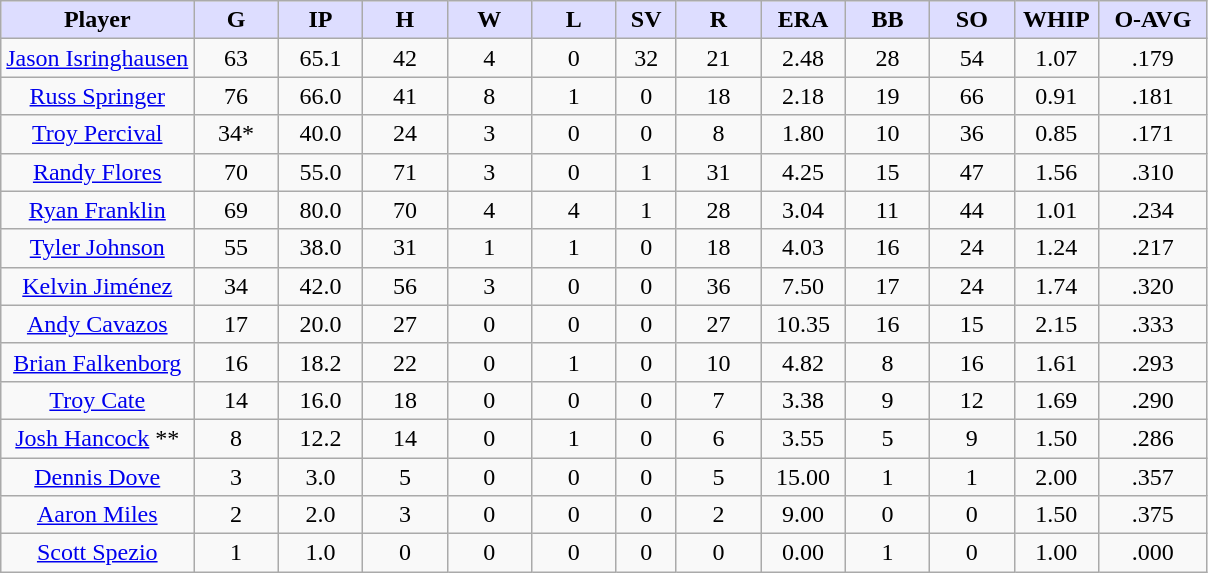<table class="wikitable sortable">
<tr>
<th style="background:#ddf; width:16%;">Player</th>
<th style="background:#ddf; width:7%;">G</th>
<th style="background:#ddf; width:7%;">IP</th>
<th style="background:#ddf; width:7%;">H</th>
<th style="background:#ddf; width:7%;">W</th>
<th style="background:#ddf; width:7%;">L</th>
<th style="background:#ddf; width:5%;">SV</th>
<th style="background:#ddf; width:7%;">R</th>
<th style="background:#ddf; width:7%;">ERA</th>
<th style="background:#ddf; width:7%;">BB</th>
<th style="background:#ddf; width:7%;">SO</th>
<th style="background:#ddf; width:7%;">WHIP</th>
<th style="background:#ddf; width:9%;">O-AVG</th>
</tr>
<tr style="text-align:center;">
<td><a href='#'>Jason Isringhausen</a></td>
<td>63</td>
<td>65.1</td>
<td>42</td>
<td>4</td>
<td>0</td>
<td>32</td>
<td>21</td>
<td>2.48</td>
<td>28</td>
<td>54</td>
<td>1.07</td>
<td>.179</td>
</tr>
<tr align=center>
<td><a href='#'>Russ Springer</a></td>
<td>76</td>
<td>66.0</td>
<td>41</td>
<td>8</td>
<td>1</td>
<td>0</td>
<td>18</td>
<td>2.18</td>
<td>19</td>
<td>66</td>
<td>0.91</td>
<td>.181</td>
</tr>
<tr style="text-align:center;">
<td><a href='#'>Troy Percival</a></td>
<td>34*</td>
<td>40.0</td>
<td>24</td>
<td>3</td>
<td>0</td>
<td>0</td>
<td>8</td>
<td>1.80</td>
<td>10</td>
<td>36</td>
<td>0.85</td>
<td>.171</td>
</tr>
<tr style="text-align:center;">
<td><a href='#'>Randy Flores</a></td>
<td>70</td>
<td>55.0</td>
<td>71</td>
<td>3</td>
<td>0</td>
<td>1</td>
<td>31</td>
<td>4.25</td>
<td>15</td>
<td>47</td>
<td>1.56</td>
<td>.310</td>
</tr>
<tr style="text-align:center;">
<td><a href='#'>Ryan Franklin</a></td>
<td>69</td>
<td>80.0</td>
<td>70</td>
<td>4</td>
<td>4</td>
<td>1</td>
<td>28</td>
<td>3.04</td>
<td>11</td>
<td>44</td>
<td>1.01</td>
<td>.234</td>
</tr>
<tr style="text-align:center;">
<td><a href='#'>Tyler Johnson</a></td>
<td>55</td>
<td>38.0</td>
<td>31</td>
<td>1</td>
<td>1</td>
<td>0</td>
<td>18</td>
<td>4.03</td>
<td>16</td>
<td>24</td>
<td>1.24</td>
<td>.217</td>
</tr>
<tr style="text-align:center;">
<td><a href='#'>Kelvin Jiménez</a></td>
<td>34</td>
<td>42.0</td>
<td>56</td>
<td>3</td>
<td>0</td>
<td>0</td>
<td>36</td>
<td>7.50</td>
<td>17</td>
<td>24</td>
<td>1.74</td>
<td>.320</td>
</tr>
<tr style="text-align:center;">
<td><a href='#'>Andy Cavazos</a></td>
<td>17</td>
<td>20.0</td>
<td>27</td>
<td>0</td>
<td>0</td>
<td>0</td>
<td>27</td>
<td>10.35</td>
<td>16</td>
<td>15</td>
<td>2.15</td>
<td>.333</td>
</tr>
<tr style="text-align:center;">
<td><a href='#'>Brian Falkenborg</a></td>
<td>16</td>
<td>18.2</td>
<td>22</td>
<td>0</td>
<td>1</td>
<td>0</td>
<td>10</td>
<td>4.82</td>
<td>8</td>
<td>16</td>
<td>1.61</td>
<td>.293</td>
</tr>
<tr style="text-align:center;">
<td><a href='#'>Troy Cate</a></td>
<td>14</td>
<td>16.0</td>
<td>18</td>
<td>0</td>
<td>0</td>
<td>0</td>
<td>7</td>
<td>3.38</td>
<td>9</td>
<td>12</td>
<td>1.69</td>
<td>.290</td>
</tr>
<tr style="text-align:center;">
<td><a href='#'>Josh Hancock</a> **</td>
<td>8</td>
<td>12.2</td>
<td>14</td>
<td>0</td>
<td>1</td>
<td>0</td>
<td>6</td>
<td>3.55</td>
<td>5</td>
<td>9</td>
<td>1.50</td>
<td>.286</td>
</tr>
<tr style="text-align:center;">
<td><a href='#'>Dennis Dove</a></td>
<td>3</td>
<td>3.0</td>
<td>5</td>
<td>0</td>
<td>0</td>
<td>0</td>
<td>5</td>
<td>15.00</td>
<td>1</td>
<td>1</td>
<td>2.00</td>
<td>.357</td>
</tr>
<tr align=center>
<td><a href='#'>Aaron Miles</a></td>
<td>2</td>
<td>2.0</td>
<td>3</td>
<td>0</td>
<td>0</td>
<td>0</td>
<td>2</td>
<td>9.00</td>
<td>0</td>
<td>0</td>
<td>1.50</td>
<td>.375</td>
</tr>
<tr align=center>
<td><a href='#'>Scott Spezio</a></td>
<td>1</td>
<td>1.0</td>
<td>0</td>
<td>0</td>
<td>0</td>
<td>0</td>
<td>0</td>
<td>0.00</td>
<td>1</td>
<td>0</td>
<td>1.00</td>
<td>.000</td>
</tr>
</table>
